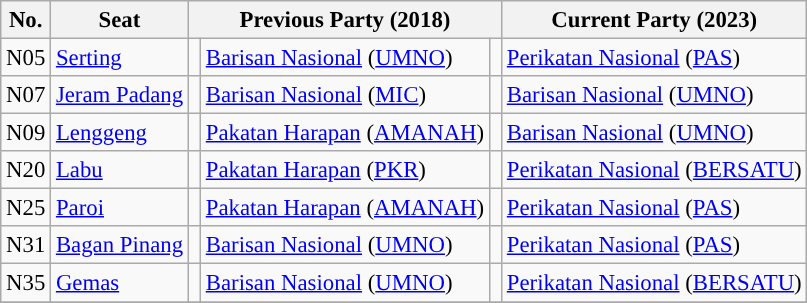<table class="wikitable sortable" style="font-size:95%;">
<tr>
<th scope="col">No.</th>
<th scope="col">Seat</th>
<th colspan="3" scope="col">Previous Party (2018)</th>
<th colspan="3" scope="col">Current Party (2023)</th>
</tr>
<tr>
<td>N05</td>
<td><a href='#'>Serting</a></td>
<td width="1"></td>
<td><a href='#'>Barisan Nasional</a> (<a href='#'>UMNO</a>)</td>
<td width="1"></td>
<td><a href='#'>Perikatan Nasional</a> (<a href='#'>PAS</a>)</td>
</tr>
<tr>
<td>N07</td>
<td><a href='#'>Jeram Padang</a></td>
<td width="1"></td>
<td><a href='#'>Barisan Nasional</a> (<a href='#'>MIC</a>)</td>
<td width="1"></td>
<td><a href='#'>Barisan Nasional</a> (<a href='#'>UMNO</a>)</td>
</tr>
<tr>
<td>N09</td>
<td><a href='#'>Lenggeng</a></td>
<td width="1"></td>
<td><a href='#'>Pakatan Harapan</a> (<a href='#'>AMANAH</a>)</td>
<td width="1"></td>
<td><a href='#'>Barisan Nasional</a> (<a href='#'>UMNO</a>)</td>
</tr>
<tr>
<td>N20</td>
<td><a href='#'>Labu</a></td>
<td width="1"></td>
<td><a href='#'>Pakatan Harapan</a> (<a href='#'>PKR</a>)</td>
<td width="1"></td>
<td><a href='#'>Perikatan Nasional</a> (<a href='#'>BERSATU</a>)</td>
</tr>
<tr>
<td>N25</td>
<td><a href='#'>Paroi</a></td>
<td width="1"></td>
<td><a href='#'>Pakatan Harapan</a> (<a href='#'>AMANAH</a>)</td>
<td width="1"></td>
<td><a href='#'>Perikatan Nasional</a> (<a href='#'>PAS</a>)</td>
</tr>
<tr>
<td>N31</td>
<td><a href='#'>Bagan Pinang</a></td>
<td width="1"></td>
<td><a href='#'>Barisan Nasional</a> (<a href='#'>UMNO</a>)</td>
<td width="1"></td>
<td><a href='#'>Perikatan Nasional</a> (<a href='#'>PAS</a>)</td>
</tr>
<tr>
<td>N35</td>
<td><a href='#'>Gemas</a></td>
<td width="1"></td>
<td><a href='#'>Barisan Nasional</a> (<a href='#'>UMNO</a>)</td>
<td width="1"></td>
<td><a href='#'>Perikatan Nasional</a> (<a href='#'>BERSATU</a>)</td>
</tr>
<tr>
</tr>
</table>
